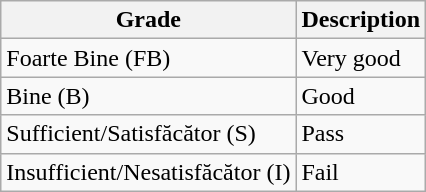<table class="wikitable">
<tr>
<th>Grade</th>
<th>Description</th>
</tr>
<tr>
<td>Foarte Bine (FB)</td>
<td>Very good</td>
</tr>
<tr>
<td>Bine (B)</td>
<td>Good</td>
</tr>
<tr>
<td>Sufficient/Satisfăcător (S)</td>
<td>Pass</td>
</tr>
<tr>
<td>Insufficient/Nesatisfăcător  (I)</td>
<td>Fail</td>
</tr>
</table>
